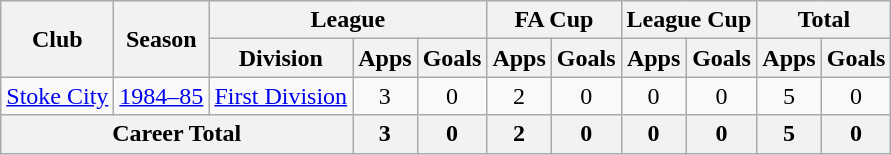<table class="wikitable" style="text-align: center;">
<tr>
<th rowspan="2">Club</th>
<th rowspan="2">Season</th>
<th colspan="3">League</th>
<th colspan="2">FA Cup</th>
<th colspan="2">League Cup</th>
<th colspan="2">Total</th>
</tr>
<tr>
<th>Division</th>
<th>Apps</th>
<th>Goals</th>
<th>Apps</th>
<th>Goals</th>
<th>Apps</th>
<th>Goals</th>
<th>Apps</th>
<th>Goals</th>
</tr>
<tr>
<td><a href='#'>Stoke City</a></td>
<td><a href='#'>1984–85</a></td>
<td><a href='#'>First Division</a></td>
<td>3</td>
<td>0</td>
<td>2</td>
<td>0</td>
<td>0</td>
<td>0</td>
<td>5</td>
<td>0</td>
</tr>
<tr>
<th colspan="3">Career Total</th>
<th>3</th>
<th>0</th>
<th>2</th>
<th>0</th>
<th>0</th>
<th>0</th>
<th>5</th>
<th>0</th>
</tr>
</table>
